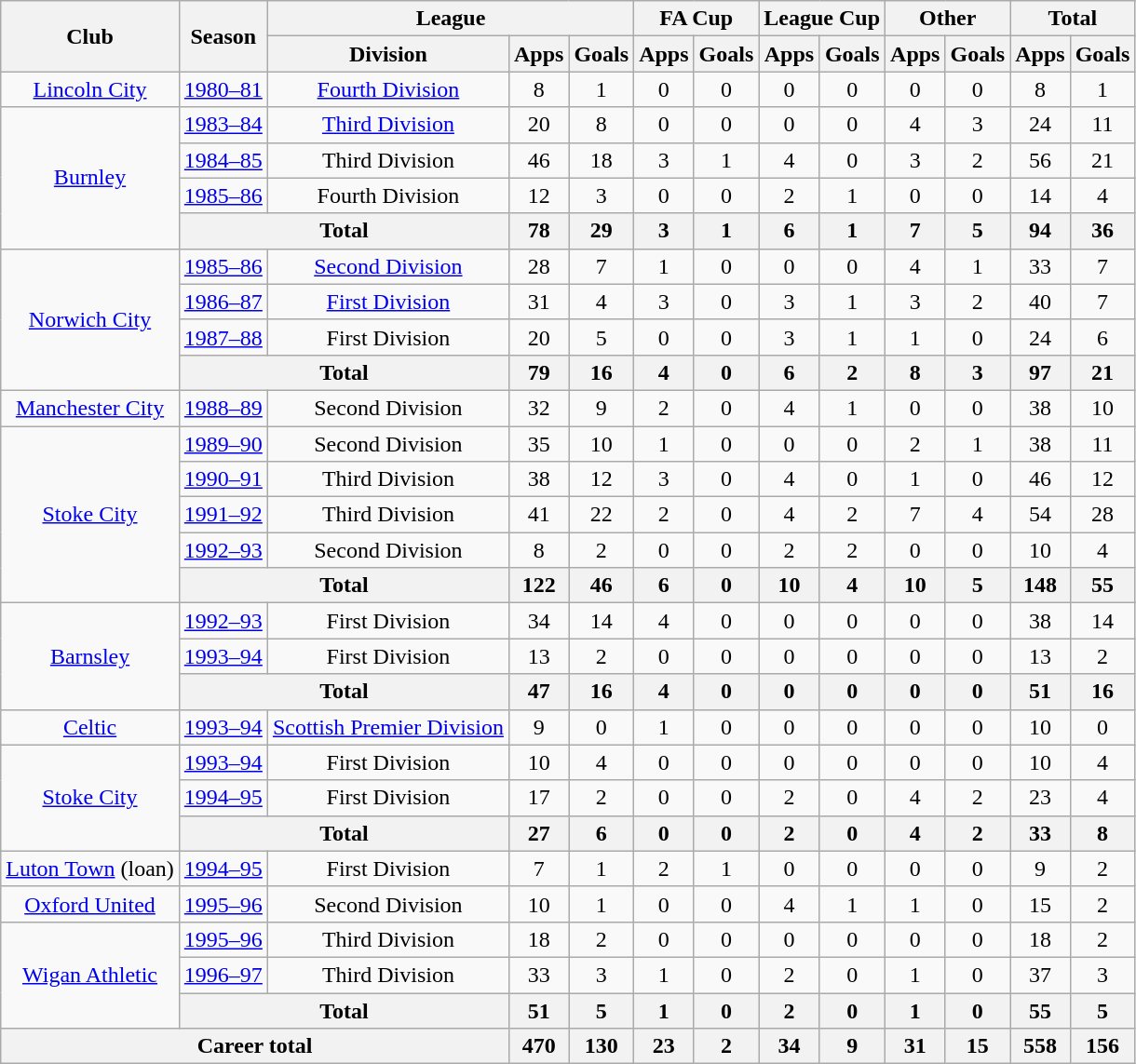<table class="wikitable" style="text-align: center;">
<tr>
<th rowspan="2">Club</th>
<th rowspan="2">Season</th>
<th colspan="3">League</th>
<th colspan="2">FA Cup</th>
<th colspan="2">League Cup</th>
<th colspan="2">Other</th>
<th colspan="2">Total</th>
</tr>
<tr>
<th>Division</th>
<th>Apps</th>
<th>Goals</th>
<th>Apps</th>
<th>Goals</th>
<th>Apps</th>
<th>Goals</th>
<th>Apps</th>
<th>Goals</th>
<th>Apps</th>
<th>Goals</th>
</tr>
<tr>
<td><a href='#'>Lincoln City</a></td>
<td><a href='#'>1980–81</a></td>
<td><a href='#'>Fourth Division</a></td>
<td>8</td>
<td>1</td>
<td>0</td>
<td>0</td>
<td>0</td>
<td>0</td>
<td>0</td>
<td>0</td>
<td>8</td>
<td>1</td>
</tr>
<tr>
<td rowspan="4"><a href='#'>Burnley</a></td>
<td><a href='#'>1983–84</a></td>
<td><a href='#'>Third Division</a></td>
<td>20</td>
<td>8</td>
<td>0</td>
<td>0</td>
<td>0</td>
<td>0</td>
<td>4</td>
<td>3</td>
<td>24</td>
<td>11</td>
</tr>
<tr>
<td><a href='#'>1984–85</a></td>
<td>Third Division</td>
<td>46</td>
<td>18</td>
<td>3</td>
<td>1</td>
<td>4</td>
<td>0</td>
<td>3</td>
<td>2</td>
<td>56</td>
<td>21</td>
</tr>
<tr>
<td><a href='#'>1985–86</a></td>
<td>Fourth Division</td>
<td>12</td>
<td>3</td>
<td>0</td>
<td>0</td>
<td>2</td>
<td>1</td>
<td>0</td>
<td>0</td>
<td>14</td>
<td>4</td>
</tr>
<tr>
<th colspan="2">Total</th>
<th>78</th>
<th>29</th>
<th>3</th>
<th>1</th>
<th>6</th>
<th>1</th>
<th>7</th>
<th>5</th>
<th>94</th>
<th>36</th>
</tr>
<tr>
<td rowspan="4"><a href='#'>Norwich City</a></td>
<td><a href='#'>1985–86</a></td>
<td><a href='#'>Second Division</a></td>
<td>28</td>
<td>7</td>
<td>1</td>
<td>0</td>
<td>0</td>
<td>0</td>
<td>4</td>
<td>1</td>
<td>33</td>
<td>7</td>
</tr>
<tr>
<td><a href='#'>1986–87</a></td>
<td><a href='#'>First Division</a></td>
<td>31</td>
<td>4</td>
<td>3</td>
<td>0</td>
<td>3</td>
<td>1</td>
<td>3</td>
<td>2</td>
<td>40</td>
<td>7</td>
</tr>
<tr>
<td><a href='#'>1987–88</a></td>
<td>First Division</td>
<td>20</td>
<td>5</td>
<td>0</td>
<td>0</td>
<td>3</td>
<td>1</td>
<td>1</td>
<td>0</td>
<td>24</td>
<td>6</td>
</tr>
<tr>
<th colspan="2">Total</th>
<th>79</th>
<th>16</th>
<th>4</th>
<th>0</th>
<th>6</th>
<th>2</th>
<th>8</th>
<th>3</th>
<th>97</th>
<th>21</th>
</tr>
<tr>
<td><a href='#'>Manchester City</a></td>
<td><a href='#'>1988–89</a></td>
<td>Second Division</td>
<td>32</td>
<td>9</td>
<td>2</td>
<td>0</td>
<td>4</td>
<td>1</td>
<td>0</td>
<td>0</td>
<td>38</td>
<td>10</td>
</tr>
<tr>
<td rowspan="5"><a href='#'>Stoke City</a></td>
<td><a href='#'>1989–90</a></td>
<td>Second Division</td>
<td>35</td>
<td>10</td>
<td>1</td>
<td>0</td>
<td>0</td>
<td>0</td>
<td>2</td>
<td>1</td>
<td>38</td>
<td>11</td>
</tr>
<tr>
<td><a href='#'>1990–91</a></td>
<td>Third Division</td>
<td>38</td>
<td>12</td>
<td>3</td>
<td>0</td>
<td>4</td>
<td>0</td>
<td>1</td>
<td>0</td>
<td>46</td>
<td>12</td>
</tr>
<tr>
<td><a href='#'>1991–92</a></td>
<td>Third Division</td>
<td>41</td>
<td>22</td>
<td>2</td>
<td>0</td>
<td>4</td>
<td>2</td>
<td>7</td>
<td>4</td>
<td>54</td>
<td>28</td>
</tr>
<tr>
<td><a href='#'>1992–93</a></td>
<td>Second Division</td>
<td>8</td>
<td>2</td>
<td>0</td>
<td>0</td>
<td>2</td>
<td>2</td>
<td>0</td>
<td>0</td>
<td>10</td>
<td>4</td>
</tr>
<tr>
<th colspan="2">Total</th>
<th>122</th>
<th>46</th>
<th>6</th>
<th>0</th>
<th>10</th>
<th>4</th>
<th>10</th>
<th>5</th>
<th>148</th>
<th>55</th>
</tr>
<tr>
<td rowspan="3"><a href='#'>Barnsley</a></td>
<td><a href='#'>1992–93</a></td>
<td>First Division</td>
<td>34</td>
<td>14</td>
<td>4</td>
<td>0</td>
<td>0</td>
<td>0</td>
<td>0</td>
<td>0</td>
<td>38</td>
<td>14</td>
</tr>
<tr>
<td><a href='#'>1993–94</a></td>
<td>First Division</td>
<td>13</td>
<td>2</td>
<td>0</td>
<td>0</td>
<td>0</td>
<td>0</td>
<td>0</td>
<td>0</td>
<td>13</td>
<td>2</td>
</tr>
<tr>
<th colspan="2">Total</th>
<th>47</th>
<th>16</th>
<th>4</th>
<th>0</th>
<th>0</th>
<th>0</th>
<th>0</th>
<th>0</th>
<th>51</th>
<th>16</th>
</tr>
<tr>
<td><a href='#'>Celtic</a></td>
<td><a href='#'>1993–94</a></td>
<td><a href='#'>Scottish Premier Division</a></td>
<td>9</td>
<td>0</td>
<td>1</td>
<td>0</td>
<td>0</td>
<td>0</td>
<td>0</td>
<td>0</td>
<td>10</td>
<td>0</td>
</tr>
<tr>
<td rowspan="3"><a href='#'>Stoke City</a></td>
<td><a href='#'>1993–94</a></td>
<td>First Division</td>
<td>10</td>
<td>4</td>
<td>0</td>
<td>0</td>
<td>0</td>
<td>0</td>
<td>0</td>
<td>0</td>
<td>10</td>
<td>4</td>
</tr>
<tr>
<td><a href='#'>1994–95</a></td>
<td>First Division</td>
<td>17</td>
<td>2</td>
<td>0</td>
<td>0</td>
<td>2</td>
<td>0</td>
<td>4</td>
<td>2</td>
<td>23</td>
<td>4</td>
</tr>
<tr>
<th colspan="2">Total</th>
<th>27</th>
<th>6</th>
<th>0</th>
<th>0</th>
<th>2</th>
<th>0</th>
<th>4</th>
<th>2</th>
<th>33</th>
<th>8</th>
</tr>
<tr>
<td><a href='#'>Luton Town</a> (loan)</td>
<td><a href='#'>1994–95</a></td>
<td>First Division</td>
<td>7</td>
<td>1</td>
<td>2</td>
<td>1</td>
<td>0</td>
<td>0</td>
<td>0</td>
<td>0</td>
<td>9</td>
<td>2</td>
</tr>
<tr>
<td><a href='#'>Oxford United</a></td>
<td><a href='#'>1995–96</a></td>
<td>Second Division</td>
<td>10</td>
<td>1</td>
<td>0</td>
<td>0</td>
<td>4</td>
<td>1</td>
<td>1</td>
<td>0</td>
<td>15</td>
<td>2</td>
</tr>
<tr>
<td rowspan="3"><a href='#'>Wigan Athletic</a></td>
<td><a href='#'>1995–96</a></td>
<td>Third Division</td>
<td>18</td>
<td>2</td>
<td>0</td>
<td>0</td>
<td>0</td>
<td>0</td>
<td>0</td>
<td>0</td>
<td>18</td>
<td>2</td>
</tr>
<tr>
<td><a href='#'>1996–97</a></td>
<td>Third Division</td>
<td>33</td>
<td>3</td>
<td>1</td>
<td>0</td>
<td>2</td>
<td>0</td>
<td>1</td>
<td>0</td>
<td>37</td>
<td>3</td>
</tr>
<tr>
<th colspan="2">Total</th>
<th>51</th>
<th>5</th>
<th>1</th>
<th>0</th>
<th>2</th>
<th>0</th>
<th>1</th>
<th>0</th>
<th>55</th>
<th>5</th>
</tr>
<tr>
<th colspan="3">Career total</th>
<th>470</th>
<th>130</th>
<th>23</th>
<th>2</th>
<th>34</th>
<th>9</th>
<th>31</th>
<th>15</th>
<th>558</th>
<th>156</th>
</tr>
</table>
